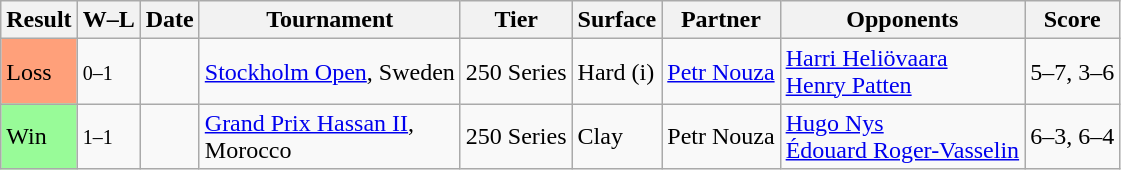<table class="sortable wikitable">
<tr>
<th>Result</th>
<th class=unsortable>W–L</th>
<th>Date</th>
<th>Tournament</th>
<th>Tier</th>
<th>Surface</th>
<th>Partner</th>
<th>Opponents</th>
<th class=unsortable>Score</th>
</tr>
<tr>
<td bgcolor=FFA07A>Loss</td>
<td><small>0–1</small></td>
<td><a href='#'></a></td>
<td><a href='#'>Stockholm Open</a>, Sweden</td>
<td>250 Series</td>
<td>Hard (i)</td>
<td> <a href='#'>Petr Nouza</a></td>
<td> <a href='#'>Harri Heliövaara</a><br> <a href='#'>Henry Patten</a></td>
<td>5–7, 3–6</td>
</tr>
<tr>
<td style="background:#98fb98;">Win</td>
<td><small>1–1</small></td>
<td><a href='#'></a></td>
<td><a href='#'>Grand Prix Hassan II</a>,<br>Morocco</td>
<td>250 Series</td>
<td>Clay</td>
<td> Petr Nouza</td>
<td> <a href='#'>Hugo Nys</a><br> <a href='#'>Édouard Roger-Vasselin</a></td>
<td>6–3, 6–4</td>
</tr>
</table>
